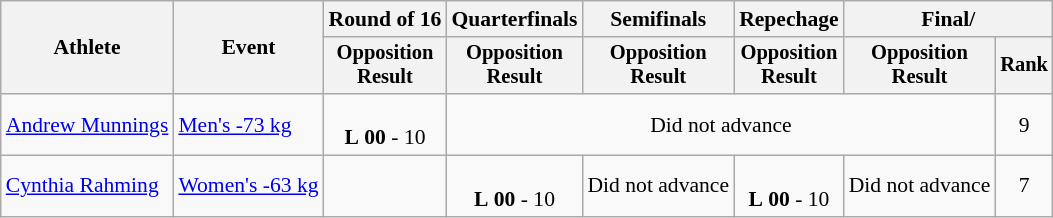<table class="wikitable" style="font-size:90%;">
<tr>
<th rowspan=2>Athlete</th>
<th rowspan=2>Event</th>
<th>Round of 16</th>
<th>Quarterfinals</th>
<th>Semifinals</th>
<th>Repechage</th>
<th colspan=2>Final/</th>
</tr>
<tr style="font-size:95%">
<th>Opposition<br>Result</th>
<th>Opposition<br>Result</th>
<th>Opposition<br>Result</th>
<th>Opposition<br>Result</th>
<th>Opposition<br>Result</th>
<th>Rank</th>
</tr>
<tr align=center>
<td align=left><a href='#'>Andrew Munnings</a></td>
<td align=left><a href='#'>Men's -73 kg</a></td>
<td><br><strong>L</strong> <strong>00</strong> - 10</td>
<td colspan=4>Did not advance</td>
<td>9</td>
</tr>
<tr align=center>
<td align=left><a href='#'>Cynthia Rahming</a></td>
<td align=left><a href='#'>Women's -63 kg</a></td>
<td></td>
<td><br><strong>L</strong> <strong>00</strong> - 10</td>
<td>Did not advance</td>
<td><br><strong>L</strong> <strong>00</strong> - 10</td>
<td>Did not advance</td>
<td>7</td>
</tr>
</table>
